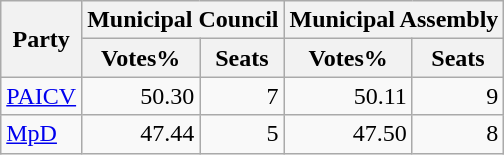<table class="wikitable sortable" style=text-align:right>
<tr>
<th rowspan=2>Party</th>
<th colspan=2>Municipal Council</th>
<th colspan=2>Municipal Assembly</th>
</tr>
<tr>
<th>Votes%</th>
<th>Seats</th>
<th>Votes%</th>
<th>Seats</th>
</tr>
<tr>
<td align=left><a href='#'>PAICV</a></td>
<td>50.30</td>
<td>7</td>
<td>50.11</td>
<td>9</td>
</tr>
<tr>
<td align=left><a href='#'>MpD</a></td>
<td>47.44</td>
<td>5</td>
<td>47.50</td>
<td>8</td>
</tr>
</table>
